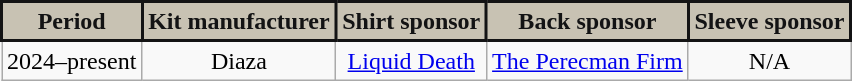<table class="wikitable" style="text-align:center;margin-left:;">
<tr>
<th style="background-color:#c8c2b3; color:#131314; border:2px solid #131314;">Period</th>
<th style="background-color:#c8c2b3; color:#131314; border:2px solid #131314;">Kit manufacturer</th>
<th style="background-color:#c8c2b3; color:#131314; border:2px solid #131314;">Shirt sponsor</th>
<th style="background-color:#c8c2b3; color:#131314; border:2px solid #131314;">Back sponsor</th>
<th style="background-color:#c8c2b3; color:#131314; border:2px solid #131314;">Sleeve sponsor</th>
</tr>
<tr>
<td>2024–present</td>
<td>Diaza</td>
<td><a href='#'>Liquid Death</a></td>
<td><a href='#'>The Perecman Firm</a></td>
<td>N/A</td>
</tr>
</table>
